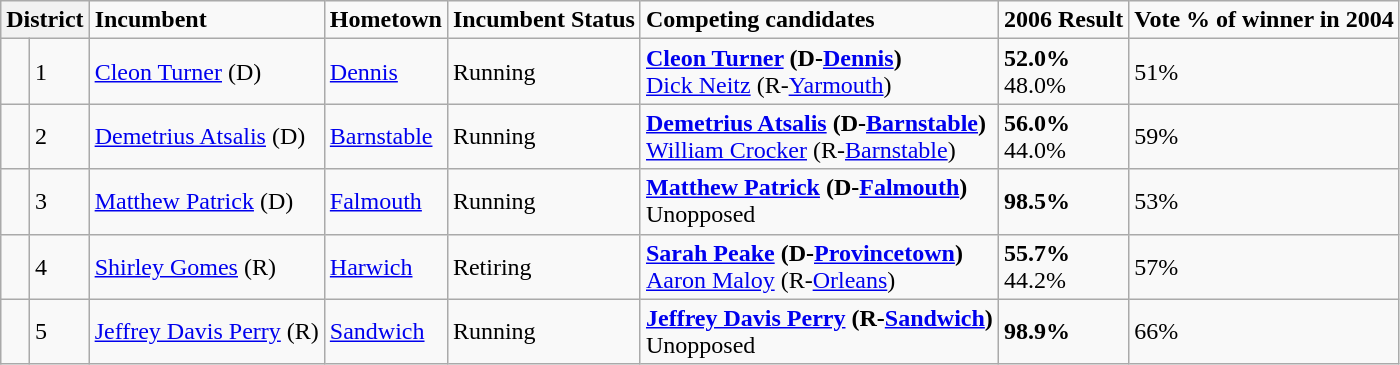<table class="wikitable">
<tr ">
<th colspan="2" style="text-align:center;"><strong>District</strong></th>
<td><strong>Incumbent</strong></td>
<td><strong>Hometown</strong></td>
<td><strong>Incumbent Status</strong></td>
<td><strong>Competing candidates</strong></td>
<td><strong>2006 Result</strong></td>
<td><strong>Vote % of winner in 2004</strong></td>
</tr>
<tr>
<td></td>
<td>1</td>
<td><a href='#'>Cleon Turner</a> (D)</td>
<td><a href='#'>Dennis</a></td>
<td>Running</td>
<td><strong><a href='#'>Cleon Turner</a> (D-<a href='#'>Dennis</a>)</strong> <br> <a href='#'>Dick Neitz</a> (R-<a href='#'>Yarmouth</a>)</td>
<td><strong>52.0%</strong> <br> 48.0%</td>
<td>51%</td>
</tr>
<tr>
<td></td>
<td>2</td>
<td><a href='#'>Demetrius Atsalis</a> (D)</td>
<td><a href='#'>Barnstable</a></td>
<td>Running</td>
<td><strong><a href='#'>Demetrius Atsalis</a> (D-<a href='#'>Barnstable</a>)</strong> <br> <a href='#'>William Crocker</a> (R-<a href='#'>Barnstable</a>)</td>
<td><strong>56.0%</strong> <br> 44.0%</td>
<td>59%</td>
</tr>
<tr>
<td></td>
<td>3</td>
<td><a href='#'>Matthew Patrick</a> (D)</td>
<td><a href='#'>Falmouth</a></td>
<td>Running</td>
<td><strong><a href='#'>Matthew Patrick</a> (D-<a href='#'>Falmouth</a>)</strong> <br> Unopposed</td>
<td><strong>98.5%</strong></td>
<td>53%</td>
</tr>
<tr>
<td></td>
<td>4</td>
<td><a href='#'>Shirley Gomes</a> (R)</td>
<td><a href='#'>Harwich</a></td>
<td>Retiring</td>
<td><strong><a href='#'>Sarah Peake</a> (D-<a href='#'>Provincetown</a>)</strong> <br><a href='#'>Aaron Maloy</a> (R-<a href='#'>Orleans</a>)</td>
<td><strong>55.7%</strong> <br> 44.2%</td>
<td>57%</td>
</tr>
<tr>
<td></td>
<td>5</td>
<td><a href='#'>Jeffrey Davis Perry</a> (R)</td>
<td><a href='#'>Sandwich</a></td>
<td>Running</td>
<td><strong><a href='#'>Jeffrey Davis Perry</a> (R-<a href='#'>Sandwich</a>)</strong> <br> Unopposed</td>
<td><strong>98.9%</strong></td>
<td>66%</td>
</tr>
</table>
